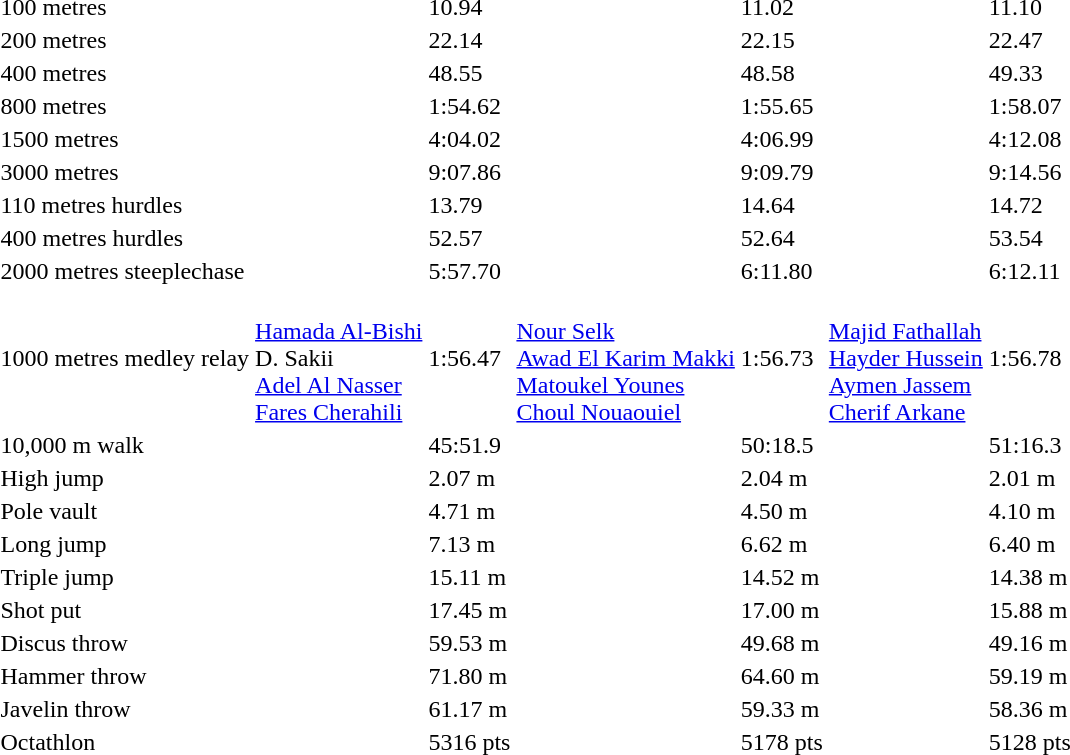<table>
<tr>
<td>100 metres</td>
<td></td>
<td>10.94</td>
<td></td>
<td>11.02</td>
<td></td>
<td>11.10</td>
</tr>
<tr>
<td>200 metres</td>
<td></td>
<td>22.14</td>
<td></td>
<td>22.15</td>
<td></td>
<td>22.47</td>
</tr>
<tr>
<td>400 metres</td>
<td></td>
<td>48.55</td>
<td></td>
<td>48.58</td>
<td></td>
<td>49.33</td>
</tr>
<tr>
<td>800 metres</td>
<td></td>
<td>1:54.62</td>
<td></td>
<td>1:55.65</td>
<td></td>
<td>1:58.07</td>
</tr>
<tr>
<td>1500 metres</td>
<td></td>
<td>4:04.02</td>
<td></td>
<td>4:06.99</td>
<td></td>
<td>4:12.08</td>
</tr>
<tr>
<td>3000 metres</td>
<td></td>
<td>9:07.86</td>
<td></td>
<td>9:09.79</td>
<td></td>
<td>9:14.56</td>
</tr>
<tr>
<td>110 metres hurdles</td>
<td></td>
<td>13.79</td>
<td></td>
<td>14.64</td>
<td></td>
<td>14.72</td>
</tr>
<tr>
<td>400 metres hurdles</td>
<td></td>
<td>52.57</td>
<td></td>
<td>52.64</td>
<td></td>
<td>53.54</td>
</tr>
<tr>
<td>2000 metres steeplechase</td>
<td></td>
<td>5:57.70</td>
<td></td>
<td>6:11.80</td>
<td></td>
<td>6:12.11</td>
</tr>
<tr>
<td>1000 metres medley relay</td>
<td><br><a href='#'>Hamada Al-Bishi</a><br>D. Sakii<br><a href='#'>Adel Al Nasser</a><br><a href='#'>Fares Cherahili</a></td>
<td>1:56.47</td>
<td><br><a href='#'>Nour Selk</a><br><a href='#'>Awad El Karim Makki</a><br><a href='#'>Matoukel Younes</a><br><a href='#'>Choul Nouaouiel</a></td>
<td>1:56.73</td>
<td><br><a href='#'>Majid Fathallah</a><br><a href='#'>Hayder Hussein</a><br><a href='#'>Aymen Jassem</a><br><a href='#'>Cherif Arkane</a></td>
<td>1:56.78</td>
</tr>
<tr>
<td>10,000 m walk</td>
<td></td>
<td>45:51.9</td>
<td></td>
<td>50:18.5</td>
<td></td>
<td>51:16.3</td>
</tr>
<tr>
<td>High jump</td>
<td></td>
<td>2.07 m</td>
<td></td>
<td>2.04 m</td>
<td></td>
<td>2.01 m</td>
</tr>
<tr>
<td>Pole vault</td>
<td></td>
<td>4.71 m</td>
<td></td>
<td>4.50 m</td>
<td></td>
<td>4.10 m</td>
</tr>
<tr>
<td>Long jump</td>
<td></td>
<td>7.13 m</td>
<td></td>
<td>6.62 m</td>
<td></td>
<td>6.40 m</td>
</tr>
<tr>
<td>Triple jump</td>
<td></td>
<td>15.11 m</td>
<td></td>
<td>14.52 m</td>
<td></td>
<td>14.38 m </td>
</tr>
<tr>
<td>Shot put</td>
<td></td>
<td>17.45 m</td>
<td></td>
<td>17.00 m</td>
<td></td>
<td>15.88 m</td>
</tr>
<tr>
<td>Discus throw</td>
<td></td>
<td>59.53 m</td>
<td></td>
<td>49.68 m</td>
<td></td>
<td>49.16 m</td>
</tr>
<tr>
<td>Hammer throw</td>
<td></td>
<td>71.80 m</td>
<td></td>
<td>64.60 m</td>
<td></td>
<td>59.19 m</td>
</tr>
<tr>
<td>Javelin throw</td>
<td></td>
<td>61.17 m</td>
<td></td>
<td>59.33 m</td>
<td></td>
<td>58.36 m</td>
</tr>
<tr>
<td>Octathlon</td>
<td></td>
<td>5316 pts</td>
<td></td>
<td>5178 pts</td>
<td></td>
<td>5128 pts</td>
</tr>
</table>
